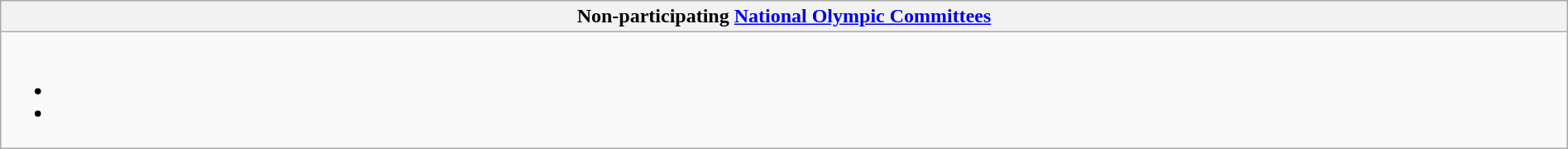<table class="wikitable collapsible" style="width:100%;">
<tr>
<th>Non-participating <a href='#'>National Olympic Committees</a></th>
</tr>
<tr>
<td><br><ul><li></li><li></li></ul></td>
</tr>
</table>
